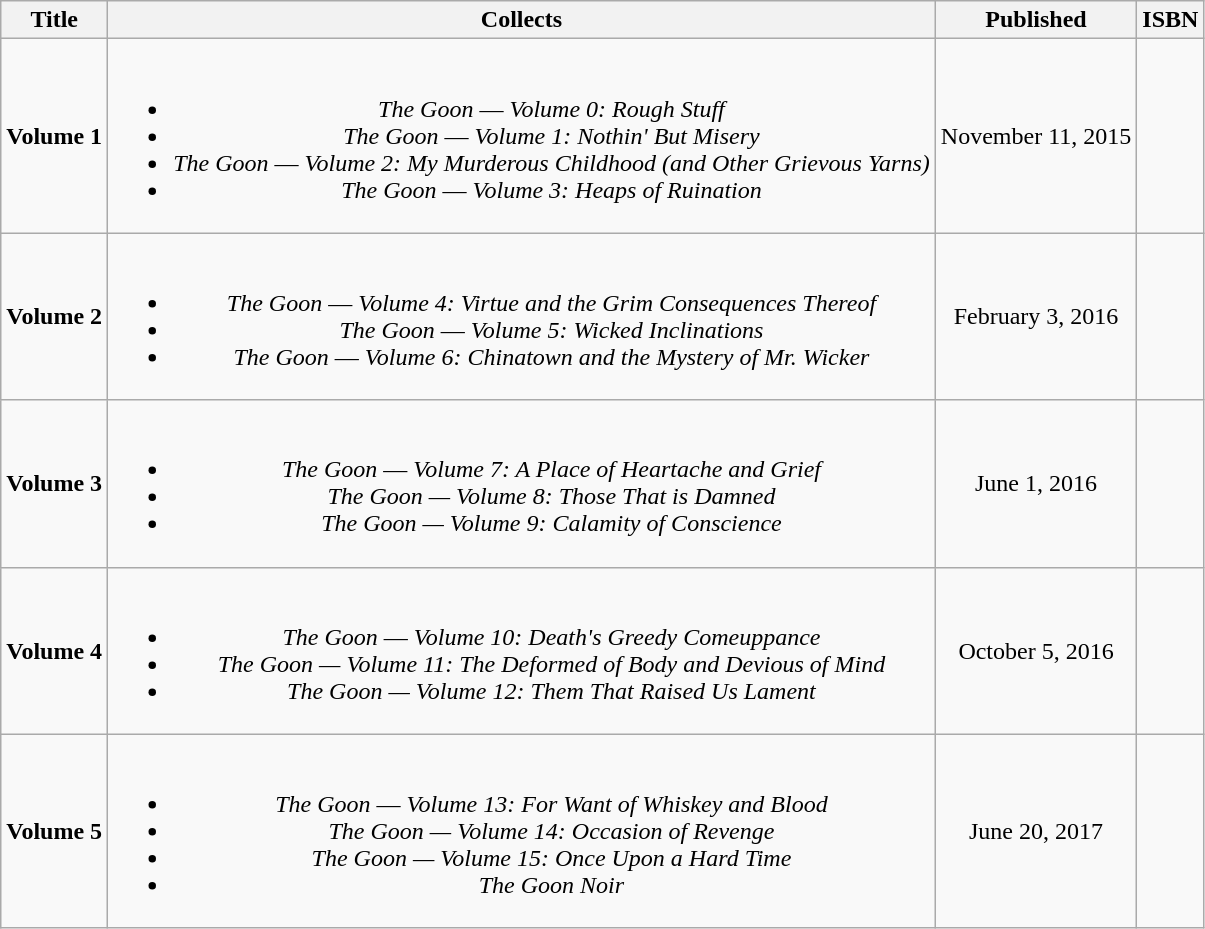<table class="wikitable" style="text-align: center">
<tr>
<th>Title</th>
<th>Collects</th>
<th>Published</th>
<th>ISBN</th>
</tr>
<tr>
<td><strong>Volume 1</strong></td>
<td><br><ul><li><em>The Goon ― Volume 0: Rough Stuff</em></li><li><em>The Goon ― Volume 1: Nothin' But Misery</em></li><li><em>The Goon ― Volume 2: My Murderous Childhood (and Other Grievous Yarns)</em></li><li><em>The Goon ― Volume 3: Heaps of Ruination</em></li></ul></td>
<td>November 11, 2015</td>
<td></td>
</tr>
<tr>
<td><strong>Volume 2</strong></td>
<td><br><ul><li><em>The Goon ― Volume 4: Virtue and the Grim Consequences Thereof</em></li><li><em>The Goon ― Volume 5: Wicked Inclinations</em></li><li><em>The Goon ― Volume 6: Chinatown and the Mystery of Mr. Wicker</em></li></ul></td>
<td>February 3, 2016</td>
<td></td>
</tr>
<tr>
<td><strong>Volume 3</strong></td>
<td><br><ul><li><em>The Goon ― Volume 7: A Place of Heartache and Grief</em></li><li><em>The Goon — Volume 8: Those That is Damned</em></li><li><em>The Goon — Volume 9: Calamity of Conscience</em></li></ul></td>
<td>June 1, 2016</td>
<td></td>
</tr>
<tr>
<td><strong>Volume 4</strong></td>
<td><br><ul><li><em>The Goon ― Volume 10: Death's Greedy Comeuppance</em></li><li><em>The Goon — Volume 11: The Deformed of Body and Devious of Mind</em></li><li><em>The Goon — Volume 12: Them That Raised Us Lament</em></li></ul></td>
<td>October 5, 2016</td>
<td></td>
</tr>
<tr>
<td><strong>Volume 5</strong></td>
<td><br><ul><li><em>The Goon ― Volume 13: For Want of Whiskey and Blood</em></li><li><em>The Goon — Volume 14: Occasion of Revenge</em></li><li><em>The Goon — Volume 15: Once Upon a Hard Time</em></li><li><em>The Goon Noir</em></li></ul></td>
<td>June 20, 2017</td>
<td></td>
</tr>
</table>
